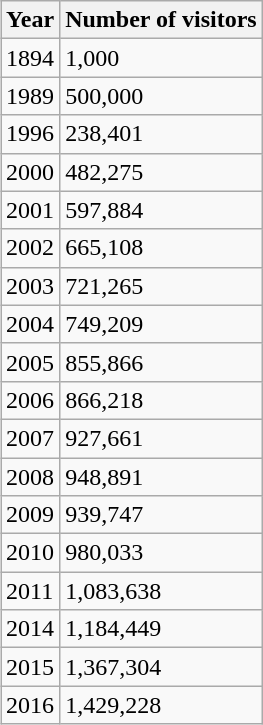<table class="wikitable" style="float:right; margin:10px">
<tr>
<th>Year</th>
<th>Number of visitors</th>
</tr>
<tr>
<td>1894</td>
<td>1,000</td>
</tr>
<tr>
<td>1989</td>
<td>500,000</td>
</tr>
<tr>
<td>1996</td>
<td>238,401</td>
</tr>
<tr>
<td>2000</td>
<td>482,275</td>
</tr>
<tr>
<td>2001</td>
<td>597,884</td>
</tr>
<tr>
<td>2002</td>
<td>665,108</td>
</tr>
<tr>
<td>2003</td>
<td>721,265</td>
</tr>
<tr>
<td>2004</td>
<td>749,209</td>
</tr>
<tr>
<td>2005</td>
<td>855,866</td>
</tr>
<tr>
<td>2006</td>
<td>866,218</td>
</tr>
<tr>
<td>2007</td>
<td>927,661</td>
</tr>
<tr>
<td>2008</td>
<td>948,891</td>
</tr>
<tr>
<td>2009</td>
<td>939,747</td>
</tr>
<tr>
<td>2010</td>
<td>980,033</td>
</tr>
<tr>
<td>2011</td>
<td>1,083,638</td>
</tr>
<tr>
<td>2014</td>
<td>1,184,449</td>
</tr>
<tr>
<td>2015</td>
<td>1,367,304</td>
</tr>
<tr>
<td>2016</td>
<td>1,429,228</td>
</tr>
</table>
